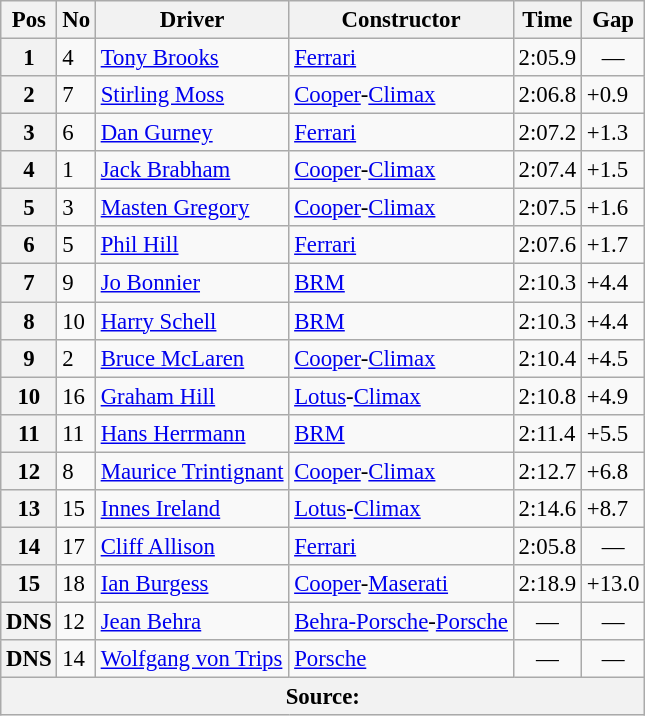<table class="wikitable sortable" style="font-size: 95%">
<tr>
<th>Pos</th>
<th>No</th>
<th>Driver</th>
<th>Constructor</th>
<th>Time</th>
<th>Gap</th>
</tr>
<tr>
<th>1</th>
<td>4</td>
<td> <a href='#'>Tony Brooks</a></td>
<td><a href='#'>Ferrari</a></td>
<td>2:05.9</td>
<td align="center">—</td>
</tr>
<tr>
<th>2</th>
<td>7</td>
<td> <a href='#'>Stirling Moss</a></td>
<td><a href='#'>Cooper</a>-<a href='#'>Climax</a></td>
<td>2:06.8</td>
<td>+0.9</td>
</tr>
<tr>
<th>3</th>
<td>6</td>
<td> <a href='#'>Dan Gurney</a></td>
<td><a href='#'>Ferrari</a></td>
<td>2:07.2</td>
<td>+1.3</td>
</tr>
<tr>
<th>4</th>
<td>1</td>
<td> <a href='#'>Jack Brabham</a></td>
<td><a href='#'>Cooper</a>-<a href='#'>Climax</a></td>
<td>2:07.4</td>
<td>+1.5</td>
</tr>
<tr>
<th>5</th>
<td>3</td>
<td> <a href='#'>Masten Gregory</a></td>
<td><a href='#'>Cooper</a>-<a href='#'>Climax</a></td>
<td>2:07.5</td>
<td>+1.6</td>
</tr>
<tr>
<th>6</th>
<td>5</td>
<td> <a href='#'>Phil Hill</a></td>
<td><a href='#'>Ferrari</a></td>
<td>2:07.6</td>
<td>+1.7</td>
</tr>
<tr>
<th>7</th>
<td>9</td>
<td> <a href='#'>Jo Bonnier</a></td>
<td><a href='#'>BRM</a></td>
<td>2:10.3</td>
<td>+4.4</td>
</tr>
<tr>
<th>8</th>
<td>10</td>
<td> <a href='#'>Harry Schell</a></td>
<td><a href='#'>BRM</a></td>
<td>2:10.3</td>
<td>+4.4</td>
</tr>
<tr>
<th>9</th>
<td>2</td>
<td> <a href='#'>Bruce McLaren</a></td>
<td><a href='#'>Cooper</a>-<a href='#'>Climax</a></td>
<td>2:10.4</td>
<td>+4.5</td>
</tr>
<tr>
<th>10</th>
<td>16</td>
<td> <a href='#'>Graham Hill</a></td>
<td><a href='#'>Lotus</a>-<a href='#'>Climax</a></td>
<td>2:10.8</td>
<td>+4.9</td>
</tr>
<tr>
<th>11</th>
<td>11</td>
<td> <a href='#'>Hans Herrmann</a></td>
<td><a href='#'>BRM</a></td>
<td>2:11.4</td>
<td>+5.5</td>
</tr>
<tr>
<th>12</th>
<td>8</td>
<td> <a href='#'>Maurice Trintignant</a></td>
<td><a href='#'>Cooper</a>-<a href='#'>Climax</a></td>
<td>2:12.7</td>
<td>+6.8</td>
</tr>
<tr>
<th>13</th>
<td>15</td>
<td> <a href='#'>Innes Ireland</a></td>
<td><a href='#'>Lotus</a>-<a href='#'>Climax</a></td>
<td>2:14.6</td>
<td>+8.7</td>
</tr>
<tr>
<th>14</th>
<td>17</td>
<td> <a href='#'>Cliff Allison</a></td>
<td><a href='#'>Ferrari</a></td>
<td>2:05.8</td>
<td align="center">—</td>
</tr>
<tr>
<th>15</th>
<td>18</td>
<td> <a href='#'>Ian Burgess</a></td>
<td><a href='#'>Cooper</a>-<a href='#'>Maserati</a></td>
<td>2:18.9</td>
<td>+13.0</td>
</tr>
<tr>
<th>DNS</th>
<td>12</td>
<td> <a href='#'>Jean Behra</a></td>
<td><a href='#'>Behra-Porsche</a>-<a href='#'>Porsche</a></td>
<td align="center">—</td>
<td align="center">—</td>
</tr>
<tr>
<th>DNS</th>
<td>14</td>
<td> <a href='#'>Wolfgang von Trips</a></td>
<td><a href='#'>Porsche</a></td>
<td align="center">—</td>
<td align="center">—</td>
</tr>
<tr>
<th colspan="6">Source:</th>
</tr>
</table>
